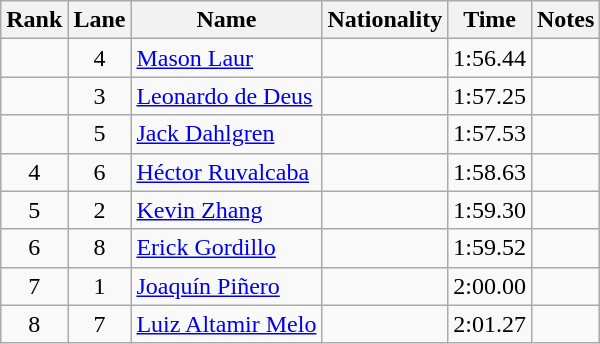<table class="wikitable sortable" style="text-align:center">
<tr>
<th>Rank</th>
<th>Lane</th>
<th>Name</th>
<th>Nationality</th>
<th>Time</th>
<th>Notes</th>
</tr>
<tr>
<td></td>
<td>4</td>
<td align="left"><a href='#'>Mason Laur</a></td>
<td align="left"></td>
<td>1:56.44</td>
<td></td>
</tr>
<tr>
<td></td>
<td>3</td>
<td align="left"><a href='#'>Leonardo de Deus</a></td>
<td align="left"></td>
<td>1:57.25</td>
<td></td>
</tr>
<tr>
<td></td>
<td>5</td>
<td align="left"><a href='#'>Jack Dahlgren</a></td>
<td align="left"></td>
<td>1:57.53</td>
<td></td>
</tr>
<tr>
<td>4</td>
<td>6</td>
<td align="left"><a href='#'>Héctor Ruvalcaba</a></td>
<td align="left"></td>
<td>1:58.63</td>
<td></td>
</tr>
<tr>
<td>5</td>
<td>2</td>
<td align="left"><a href='#'>Kevin Zhang</a></td>
<td align="left"></td>
<td>1:59.30</td>
<td></td>
</tr>
<tr>
<td>6</td>
<td>8</td>
<td align="left"><a href='#'>Erick Gordillo</a></td>
<td align="left"></td>
<td>1:59.52</td>
<td></td>
</tr>
<tr>
<td>7</td>
<td>1</td>
<td align="left"><a href='#'>Joaquín Piñero</a></td>
<td align="left"></td>
<td>2:00.00</td>
<td></td>
</tr>
<tr>
<td>8</td>
<td>7</td>
<td align="left"><a href='#'>Luiz Altamir Melo</a></td>
<td align="left"></td>
<td>2:01.27</td>
<td></td>
</tr>
</table>
